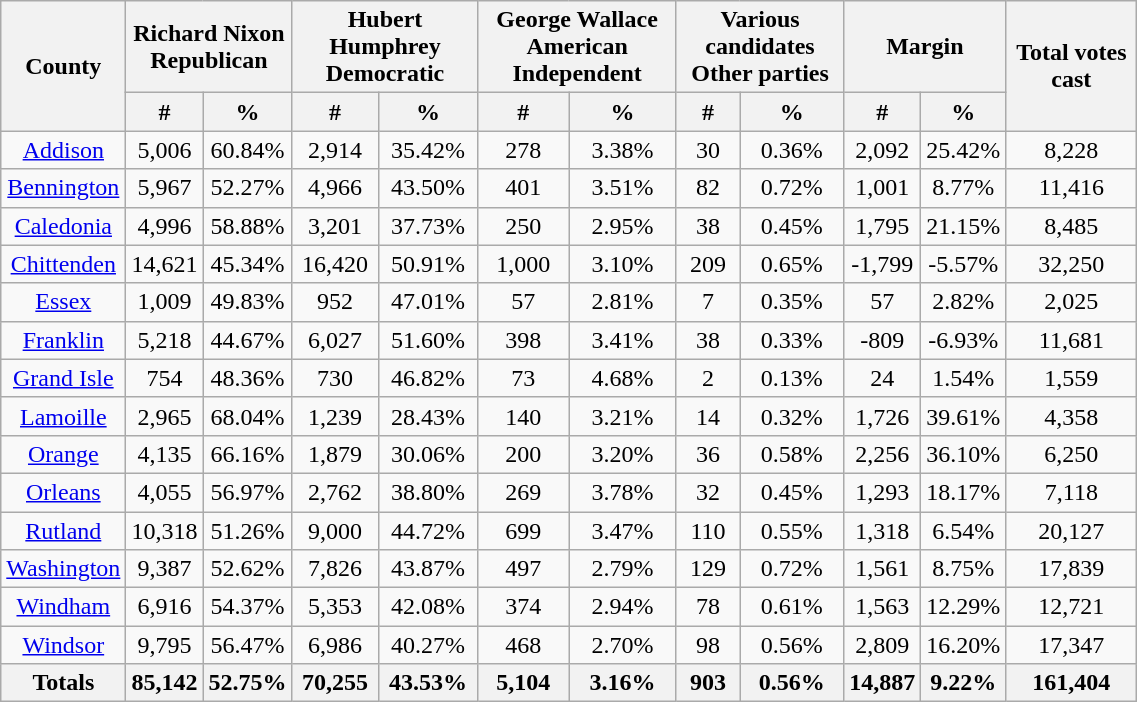<table width="60%" class="wikitable sortable">
<tr>
<th rowspan="2">County</th>
<th colspan="2">Richard Nixon<br>Republican</th>
<th colspan="2">Hubert Humphrey<br>Democratic</th>
<th colspan="2">George Wallace<br>American Independent</th>
<th colspan="2">Various candidates<br>Other parties</th>
<th colspan="2">Margin</th>
<th rowspan="2">Total votes cast</th>
</tr>
<tr>
<th data-sort-type="number">#</th>
<th data-sort-type="number">%</th>
<th data-sort-type="number">#</th>
<th data-sort-type="number">%</th>
<th data-sort-type="number">#</th>
<th data-sort-type="number">%</th>
<th data-sort-type="number">#</th>
<th data-sort-type="number">%</th>
<th data-sort-type="number">#</th>
<th data-sort-type="number">%</th>
</tr>
<tr style="text-align:center;">
<td><a href='#'>Addison</a></td>
<td>5,006</td>
<td>60.84%</td>
<td>2,914</td>
<td>35.42%</td>
<td>278</td>
<td>3.38%</td>
<td>30</td>
<td>0.36%</td>
<td>2,092</td>
<td>25.42%</td>
<td>8,228</td>
</tr>
<tr style="text-align:center;">
<td><a href='#'>Bennington</a></td>
<td>5,967</td>
<td>52.27%</td>
<td>4,966</td>
<td>43.50%</td>
<td>401</td>
<td>3.51%</td>
<td>82</td>
<td>0.72%</td>
<td>1,001</td>
<td>8.77%</td>
<td>11,416</td>
</tr>
<tr style="text-align:center;">
<td><a href='#'>Caledonia</a></td>
<td>4,996</td>
<td>58.88%</td>
<td>3,201</td>
<td>37.73%</td>
<td>250</td>
<td>2.95%</td>
<td>38</td>
<td>0.45%</td>
<td>1,795</td>
<td>21.15%</td>
<td>8,485</td>
</tr>
<tr style="text-align:center;">
<td><a href='#'>Chittenden</a></td>
<td>14,621</td>
<td>45.34%</td>
<td>16,420</td>
<td>50.91%</td>
<td>1,000</td>
<td>3.10%</td>
<td>209</td>
<td>0.65%</td>
<td>-1,799</td>
<td>-5.57%</td>
<td>32,250</td>
</tr>
<tr style="text-align:center;">
<td><a href='#'>Essex</a></td>
<td>1,009</td>
<td>49.83%</td>
<td>952</td>
<td>47.01%</td>
<td>57</td>
<td>2.81%</td>
<td>7</td>
<td>0.35%</td>
<td>57</td>
<td>2.82%</td>
<td>2,025</td>
</tr>
<tr style="text-align:center;">
<td><a href='#'>Franklin</a></td>
<td>5,218</td>
<td>44.67%</td>
<td>6,027</td>
<td>51.60%</td>
<td>398</td>
<td>3.41%</td>
<td>38</td>
<td>0.33%</td>
<td>-809</td>
<td>-6.93%</td>
<td>11,681</td>
</tr>
<tr style="text-align:center;">
<td><a href='#'>Grand Isle</a></td>
<td>754</td>
<td>48.36%</td>
<td>730</td>
<td>46.82%</td>
<td>73</td>
<td>4.68%</td>
<td>2</td>
<td>0.13%</td>
<td>24</td>
<td>1.54%</td>
<td>1,559</td>
</tr>
<tr style="text-align:center;">
<td><a href='#'>Lamoille</a></td>
<td>2,965</td>
<td>68.04%</td>
<td>1,239</td>
<td>28.43%</td>
<td>140</td>
<td>3.21%</td>
<td>14</td>
<td>0.32%</td>
<td>1,726</td>
<td>39.61%</td>
<td>4,358</td>
</tr>
<tr style="text-align:center;">
<td><a href='#'>Orange</a></td>
<td>4,135</td>
<td>66.16%</td>
<td>1,879</td>
<td>30.06%</td>
<td>200</td>
<td>3.20%</td>
<td>36</td>
<td>0.58%</td>
<td>2,256</td>
<td>36.10%</td>
<td>6,250</td>
</tr>
<tr style="text-align:center;">
<td><a href='#'>Orleans</a></td>
<td>4,055</td>
<td>56.97%</td>
<td>2,762</td>
<td>38.80%</td>
<td>269</td>
<td>3.78%</td>
<td>32</td>
<td>0.45%</td>
<td>1,293</td>
<td>18.17%</td>
<td>7,118</td>
</tr>
<tr style="text-align:center;">
<td><a href='#'>Rutland</a></td>
<td>10,318</td>
<td>51.26%</td>
<td>9,000</td>
<td>44.72%</td>
<td>699</td>
<td>3.47%</td>
<td>110</td>
<td>0.55%</td>
<td>1,318</td>
<td>6.54%</td>
<td>20,127</td>
</tr>
<tr style="text-align:center;">
<td><a href='#'>Washington</a></td>
<td>9,387</td>
<td>52.62%</td>
<td>7,826</td>
<td>43.87%</td>
<td>497</td>
<td>2.79%</td>
<td>129</td>
<td>0.72%</td>
<td>1,561</td>
<td>8.75%</td>
<td>17,839</td>
</tr>
<tr style="text-align:center;">
<td><a href='#'>Windham</a></td>
<td>6,916</td>
<td>54.37%</td>
<td>5,353</td>
<td>42.08%</td>
<td>374</td>
<td>2.94%</td>
<td>78</td>
<td>0.61%</td>
<td>1,563</td>
<td>12.29%</td>
<td>12,721</td>
</tr>
<tr style="text-align:center;">
<td><a href='#'>Windsor</a></td>
<td>9,795</td>
<td>56.47%</td>
<td>6,986</td>
<td>40.27%</td>
<td>468</td>
<td>2.70%</td>
<td>98</td>
<td>0.56%</td>
<td>2,809</td>
<td>16.20%</td>
<td>17,347</td>
</tr>
<tr>
<th>Totals</th>
<th>85,142</th>
<th>52.75%</th>
<th>70,255</th>
<th>43.53%</th>
<th>5,104</th>
<th>3.16%</th>
<th>903</th>
<th>0.56%</th>
<th>14,887</th>
<th>9.22%</th>
<th>161,404</th>
</tr>
</table>
